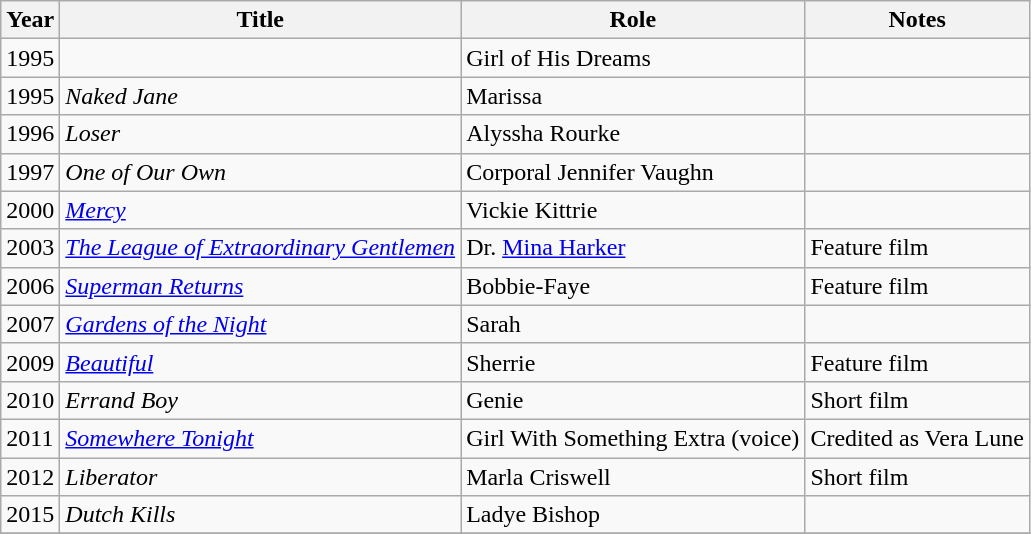<table class="wikitable sortable">
<tr>
<th>Year</th>
<th>Title</th>
<th>Role</th>
<th class="unsortable">Notes</th>
</tr>
<tr>
<td>1995</td>
<td><em></em></td>
<td>Girl of His Dreams</td>
<td></td>
</tr>
<tr>
<td>1995</td>
<td><em>Naked Jane</em></td>
<td>Marissa</td>
<td></td>
</tr>
<tr>
<td>1996</td>
<td><em>Loser</em></td>
<td>Alyssha Rourke</td>
<td></td>
</tr>
<tr>
<td>1997</td>
<td><em>One of Our Own</em></td>
<td>Corporal Jennifer Vaughn</td>
<td></td>
</tr>
<tr>
<td>2000</td>
<td><em><a href='#'>Mercy</a></em></td>
<td>Vickie Kittrie</td>
<td></td>
</tr>
<tr>
<td>2003</td>
<td><em><a href='#'>The League of Extraordinary Gentlemen</a></em></td>
<td>Dr. <a href='#'>Mina Harker</a></td>
<td>Feature film</td>
</tr>
<tr>
<td>2006</td>
<td><em><a href='#'>Superman Returns</a></em></td>
<td>Bobbie-Faye</td>
<td>Feature film</td>
</tr>
<tr>
<td>2007</td>
<td><em><a href='#'>Gardens of the Night</a></em></td>
<td>Sarah</td>
<td></td>
</tr>
<tr>
<td>2009</td>
<td><em><a href='#'>Beautiful</a></em></td>
<td>Sherrie</td>
<td>Feature film</td>
</tr>
<tr>
<td>2010</td>
<td><em>Errand Boy</em></td>
<td>Genie</td>
<td>Short film</td>
</tr>
<tr>
<td>2011</td>
<td><em><a href='#'>Somewhere Tonight</a></em></td>
<td>Girl With Something Extra (voice)</td>
<td>Credited as Vera Lune</td>
</tr>
<tr>
<td>2012</td>
<td><em>Liberator</em></td>
<td>Marla Criswell</td>
<td>Short film</td>
</tr>
<tr>
<td>2015</td>
<td><em>Dutch Kills</em></td>
<td>Ladye Bishop</td>
<td></td>
</tr>
<tr>
</tr>
</table>
